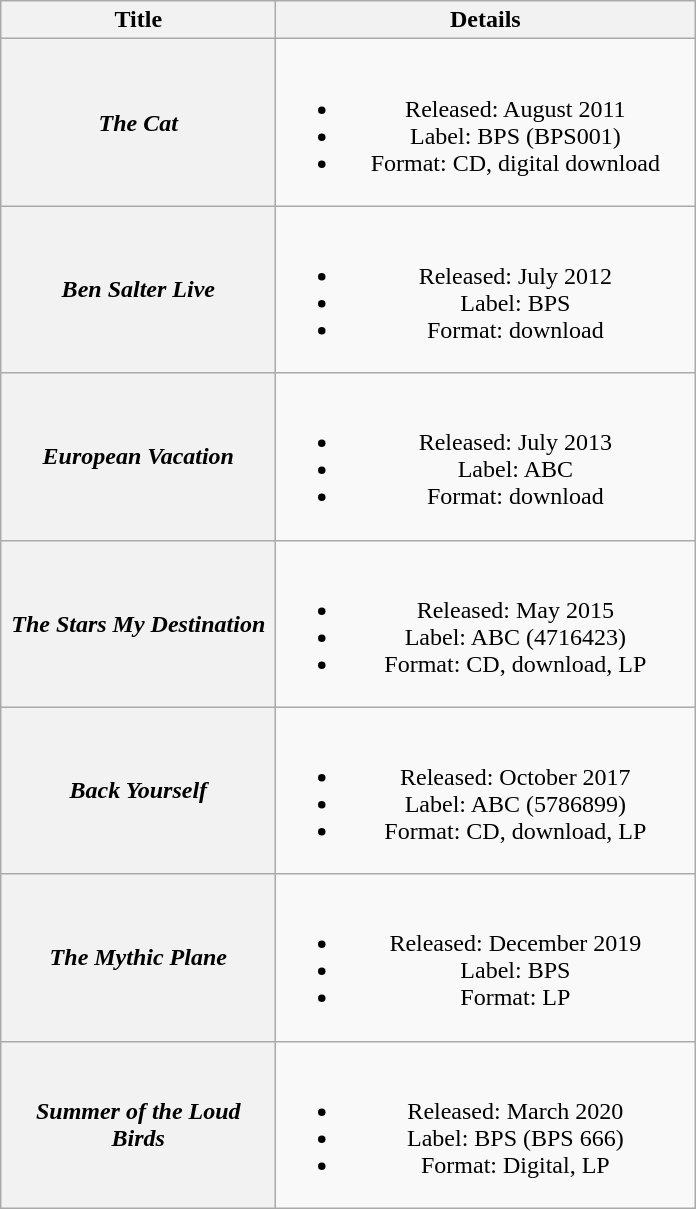<table class="wikitable plainrowheaders" style="text-align:center;" border="1">
<tr>
<th scope="col" style="width:11em;">Title</th>
<th scope="col" style="width:17em;">Details</th>
</tr>
<tr>
<th scope="row"><em>The Cat</em></th>
<td><br><ul><li>Released: August 2011</li><li>Label: BPS (BPS001)</li><li>Format: CD, digital download</li></ul></td>
</tr>
<tr>
<th scope="row"><em>Ben Salter Live</em></th>
<td><br><ul><li>Released: July 2012</li><li>Label: BPS</li><li>Format: download</li></ul></td>
</tr>
<tr>
<th scope="row"><em>European Vacation</em></th>
<td><br><ul><li>Released: July 2013</li><li>Label: ABC</li><li>Format: download</li></ul></td>
</tr>
<tr>
<th scope="row"><em>The Stars My Destination</em></th>
<td><br><ul><li>Released: May 2015</li><li>Label: ABC (4716423)</li><li>Format: CD, download, LP</li></ul></td>
</tr>
<tr>
<th scope="row"><em>Back Yourself</em></th>
<td><br><ul><li>Released: October 2017</li><li>Label: ABC (5786899)</li><li>Format: CD, download, LP</li></ul></td>
</tr>
<tr>
<th scope="row"><em>The Mythic Plane</em></th>
<td><br><ul><li>Released: December 2019</li><li>Label: BPS</li><li>Format: LP</li></ul></td>
</tr>
<tr>
<th scope="row"><em>Summer of the Loud Birds</em></th>
<td><br><ul><li>Released: March 2020</li><li>Label: BPS (BPS 666)</li><li>Format: Digital, LP</li></ul></td>
</tr>
</table>
